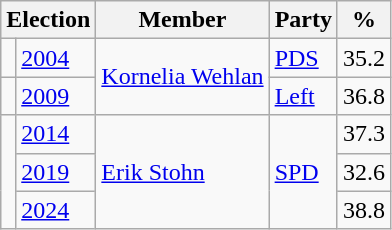<table class=wikitable>
<tr>
<th colspan=2>Election</th>
<th>Member</th>
<th>Party</th>
<th>%</th>
</tr>
<tr>
<td bgcolor=></td>
<td><a href='#'>2004</a></td>
<td rowspan=2><a href='#'>Kornelia Wehlan</a></td>
<td><a href='#'>PDS</a></td>
<td align=right>35.2</td>
</tr>
<tr>
<td bgcolor=></td>
<td><a href='#'>2009</a></td>
<td><a href='#'>Left</a></td>
<td align=right>36.8</td>
</tr>
<tr>
<td rowspan=3 bgcolor=></td>
<td><a href='#'>2014</a></td>
<td rowspan=3><a href='#'>Erik Stohn</a></td>
<td rowspan=3><a href='#'>SPD</a></td>
<td align=right>37.3</td>
</tr>
<tr>
<td><a href='#'>2019</a></td>
<td align=right>32.6</td>
</tr>
<tr>
<td><a href='#'>2024</a></td>
<td align=right>38.8</td>
</tr>
</table>
